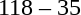<table style="text-align:center">
<tr>
<th width=200></th>
<th width=100></th>
<th width=200></th>
</tr>
<tr>
<td align=right></td>
<td>118 – 35</td>
<td align=left></td>
</tr>
</table>
